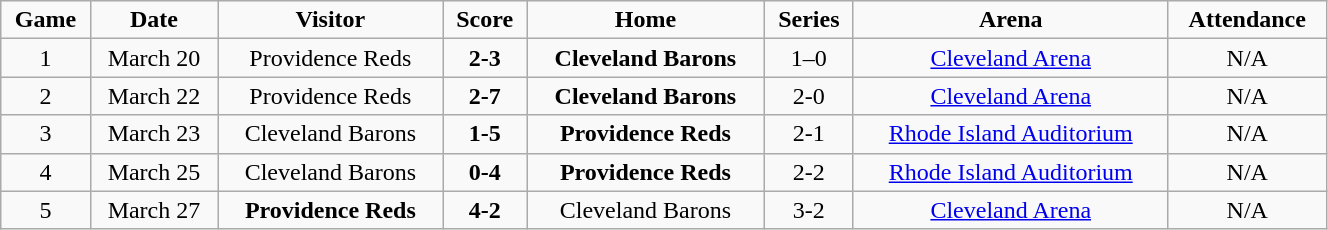<table class="wikitable" width="70%">
<tr align="center">
<td><strong>Game</strong></td>
<td><strong>Date</strong></td>
<td><strong>Visitor</strong></td>
<td><strong>Score</strong></td>
<td><strong>Home</strong></td>
<td><strong>Series</strong></td>
<td><strong>Arena</strong></td>
<td><strong>Attendance</strong></td>
</tr>
<tr align="center">
<td>1</td>
<td>March 20</td>
<td>Providence Reds</td>
<td><strong>2-3</strong></td>
<td><strong>Cleveland Barons</strong></td>
<td>1–0</td>
<td><a href='#'>Cleveland Arena</a></td>
<td>N/A</td>
</tr>
<tr align="center">
<td>2</td>
<td>March 22</td>
<td>Providence Reds</td>
<td><strong>2-7</strong></td>
<td><strong>Cleveland Barons</strong></td>
<td>2-0</td>
<td><a href='#'>Cleveland Arena</a></td>
<td>N/A</td>
</tr>
<tr align="center">
<td>3</td>
<td>March 23</td>
<td>Cleveland Barons</td>
<td><strong>1-5</strong></td>
<td><strong>Providence Reds</strong></td>
<td>2-1</td>
<td><a href='#'>Rhode Island Auditorium</a></td>
<td>N/A</td>
</tr>
<tr align="center">
<td>4</td>
<td>March 25</td>
<td>Cleveland Barons</td>
<td><strong>0-4</strong></td>
<td><strong>Providence Reds</strong></td>
<td>2-2</td>
<td><a href='#'>Rhode Island Auditorium</a></td>
<td>N/A</td>
</tr>
<tr align="center">
<td>5</td>
<td>March 27</td>
<td><strong>Providence Reds</strong></td>
<td><strong>4-2</strong></td>
<td>Cleveland Barons</td>
<td>3-2</td>
<td><a href='#'>Cleveland Arena</a></td>
<td>N/A</td>
</tr>
</table>
